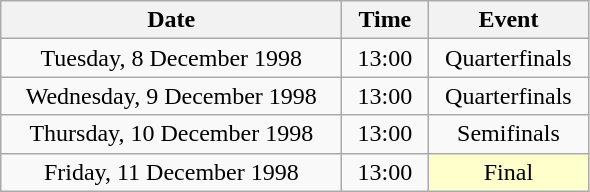<table class = "wikitable" style="text-align:center;">
<tr>
<th width=220>Date</th>
<th width=50>Time</th>
<th width=100>Event</th>
</tr>
<tr>
<td>Tuesday, 8 December 1998</td>
<td>13:00</td>
<td>Quarterfinals</td>
</tr>
<tr>
<td>Wednesday, 9 December 1998</td>
<td>13:00</td>
<td>Quarterfinals</td>
</tr>
<tr>
<td>Thursday, 10 December 1998</td>
<td>13:00</td>
<td>Semifinals</td>
</tr>
<tr>
<td>Friday, 11 December 1998</td>
<td>13:00</td>
<td bgcolor=ffffcc>Final</td>
</tr>
</table>
